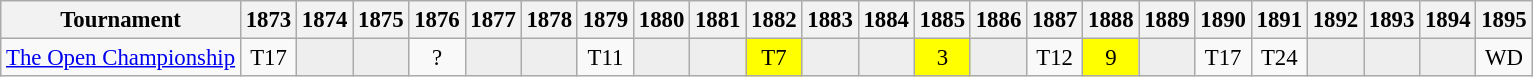<table class="wikitable" style="font-size:95%;text-align:center;">
<tr>
<th>Tournament</th>
<th>1873</th>
<th>1874</th>
<th>1875</th>
<th>1876</th>
<th>1877</th>
<th>1878</th>
<th>1879</th>
<th>1880</th>
<th>1881</th>
<th>1882</th>
<th>1883</th>
<th>1884</th>
<th>1885</th>
<th>1886</th>
<th>1887</th>
<th>1888</th>
<th>1889</th>
<th>1890</th>
<th>1891</th>
<th>1892</th>
<th>1893</th>
<th>1894</th>
<th>1895</th>
</tr>
<tr>
<td align=left><a href='#'>The Open Championship</a></td>
<td>T17</td>
<td style="background:#eeeeee;"></td>
<td style="background:#eeeeee;"></td>
<td>?</td>
<td style="background:#eeeeee;"></td>
<td style="background:#eeeeee;"></td>
<td>T11</td>
<td style="background:#eeeeee;"></td>
<td style="background:#eeeeee;"></td>
<td style="background:yellow;">T7</td>
<td style="background:#eeeeee;"></td>
<td style="background:#eeeeee;"></td>
<td style="background:yellow;">3</td>
<td style="background:#eeeeee;"></td>
<td>T12</td>
<td style="background:yellow;">9</td>
<td style="background:#eeeeee;"></td>
<td>T17</td>
<td>T24</td>
<td style="background:#eeeeee;"></td>
<td style="background:#eeeeee;"></td>
<td style="background:#eeeeee;"></td>
<td>WD</td>
</tr>
</table>
